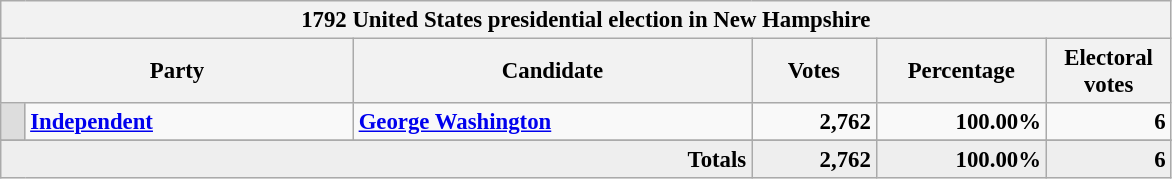<table class="wikitable" style="font-size: 95%;">
<tr>
<th colspan="6">1792 United States presidential election in New Hampshire</th>
</tr>
<tr>
<th colspan="2" style="width: 15em">Party</th>
<th style="width: 17em">Candidate</th>
<th style="width: 5em">Votes</th>
<th style="width: 7em">Percentage</th>
<th style="width: 5em">Electoral votes</th>
</tr>
<tr>
<th style="background-color:#DDDDDD; width: 3px"></th>
<td style="width: 130px"><strong><a href='#'>Independent</a></strong></td>
<td><strong><a href='#'>George Washington</a></strong></td>
<td align="right"><strong>2,762</strong></td>
<td align="right"><strong>100.00%</strong></td>
<td align="right"><strong>6</strong></td>
</tr>
<tr>
</tr>
<tr bgcolor="#EEEEEE">
<td colspan="3" align="right"><strong>Totals</strong></td>
<td align="right"><strong>2,762</strong></td>
<td align="right"><strong>100.00%</strong></td>
<td align="right"><strong>6</strong></td>
</tr>
</table>
